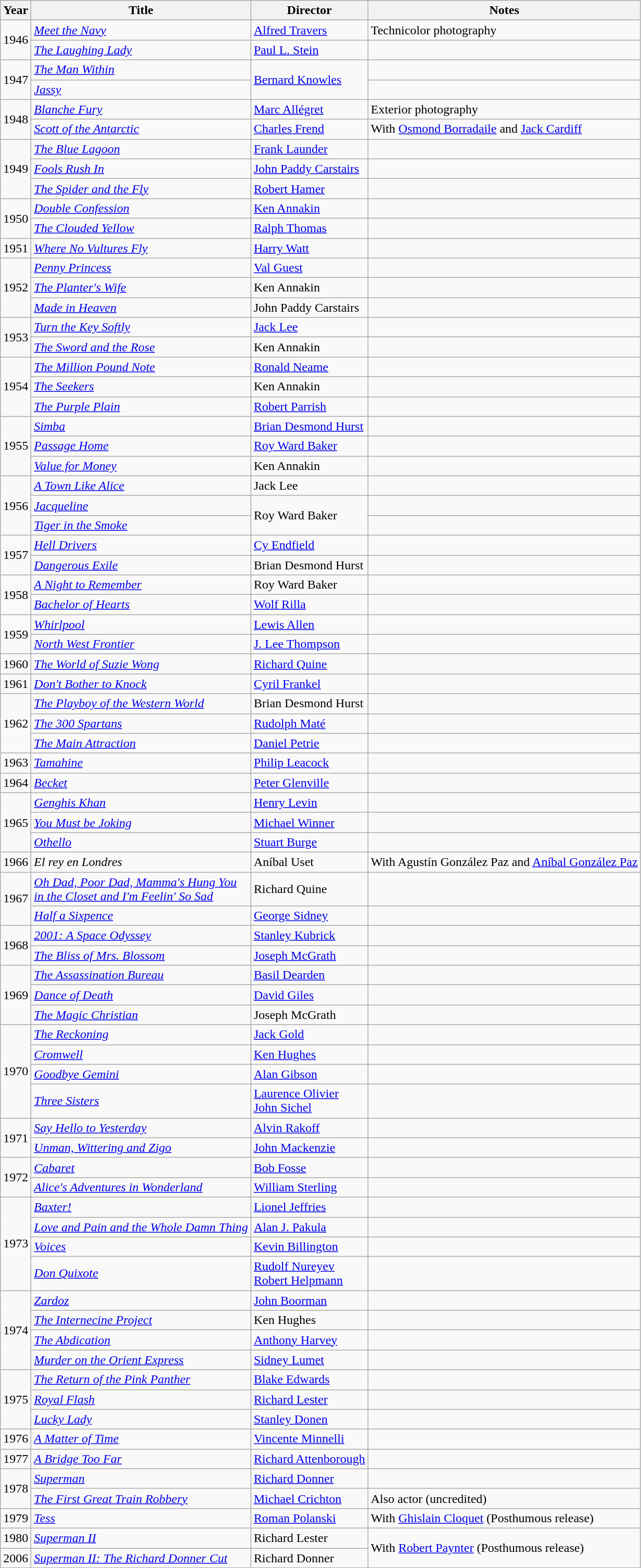<table class="wikitable">
<tr>
<th>Year</th>
<th>Title</th>
<th>Director</th>
<th>Notes</th>
</tr>
<tr>
<td rowspan=2>1946</td>
<td><em><a href='#'>Meet the Navy</a></em></td>
<td><a href='#'>Alfred Travers</a></td>
<td>Technicolor photography</td>
</tr>
<tr>
<td><em><a href='#'>The Laughing Lady</a></em></td>
<td><a href='#'>Paul L. Stein</a></td>
<td></td>
</tr>
<tr>
<td rowspan=2>1947</td>
<td><em><a href='#'>The Man Within</a></em></td>
<td rowspan=2><a href='#'>Bernard Knowles</a></td>
<td></td>
</tr>
<tr>
<td><em><a href='#'>Jassy</a></em></td>
<td></td>
</tr>
<tr>
<td rowspan=2>1948</td>
<td><em><a href='#'>Blanche Fury</a></em></td>
<td><a href='#'>Marc Allégret</a></td>
<td>Exterior photography</td>
</tr>
<tr>
<td><em><a href='#'>Scott of the Antarctic</a></em></td>
<td><a href='#'>Charles Frend</a></td>
<td>With <a href='#'>Osmond Borradaile</a> and <a href='#'>Jack Cardiff</a></td>
</tr>
<tr>
<td rowspan=3>1949</td>
<td><em><a href='#'>The Blue Lagoon</a></em></td>
<td><a href='#'>Frank Launder</a></td>
<td></td>
</tr>
<tr>
<td><em><a href='#'>Fools Rush In</a></em></td>
<td><a href='#'>John Paddy Carstairs</a></td>
<td></td>
</tr>
<tr>
<td><em><a href='#'>The Spider and the Fly</a></em></td>
<td><a href='#'>Robert Hamer</a></td>
<td></td>
</tr>
<tr>
<td rowspan=2>1950</td>
<td><em><a href='#'>Double Confession</a></em></td>
<td><a href='#'>Ken Annakin</a></td>
<td></td>
</tr>
<tr>
<td><em><a href='#'>The Clouded Yellow</a></em></td>
<td><a href='#'>Ralph Thomas</a></td>
<td></td>
</tr>
<tr>
<td>1951</td>
<td><em><a href='#'>Where No Vultures Fly</a></em></td>
<td><a href='#'>Harry Watt</a></td>
<td></td>
</tr>
<tr>
<td rowspan=3>1952</td>
<td><em><a href='#'>Penny Princess</a></em></td>
<td><a href='#'>Val Guest</a></td>
<td></td>
</tr>
<tr>
<td><em><a href='#'>The Planter's Wife</a></em></td>
<td>Ken Annakin</td>
<td></td>
</tr>
<tr>
<td><em><a href='#'>Made in Heaven</a></em></td>
<td>John Paddy Carstairs</td>
<td></td>
</tr>
<tr>
<td rowspan=2>1953</td>
<td><em><a href='#'>Turn the Key Softly</a></em></td>
<td><a href='#'>Jack Lee</a></td>
<td></td>
</tr>
<tr>
<td><em><a href='#'>The Sword and the Rose</a></em></td>
<td>Ken Annakin</td>
<td></td>
</tr>
<tr>
<td rowspan=3>1954</td>
<td><em><a href='#'>The Million Pound Note</a></em></td>
<td><a href='#'>Ronald Neame</a></td>
<td></td>
</tr>
<tr>
<td><em><a href='#'>The Seekers</a></em></td>
<td>Ken Annakin</td>
<td></td>
</tr>
<tr>
<td><em><a href='#'>The Purple Plain</a></em></td>
<td><a href='#'>Robert Parrish</a></td>
<td></td>
</tr>
<tr>
<td rowspan=3>1955</td>
<td><em><a href='#'>Simba</a></em></td>
<td><a href='#'>Brian Desmond Hurst</a></td>
<td></td>
</tr>
<tr>
<td><em><a href='#'>Passage Home</a></em></td>
<td><a href='#'>Roy Ward Baker</a></td>
<td></td>
</tr>
<tr>
<td><em><a href='#'>Value for Money</a></em></td>
<td>Ken Annakin</td>
<td></td>
</tr>
<tr>
<td rowspan=3>1956</td>
<td><em><a href='#'>A Town Like Alice</a></em></td>
<td>Jack Lee</td>
<td></td>
</tr>
<tr>
<td><em><a href='#'>Jacqueline</a></em></td>
<td rowspan=2>Roy Ward Baker</td>
<td></td>
</tr>
<tr>
<td><em><a href='#'>Tiger in the Smoke</a></em></td>
<td></td>
</tr>
<tr>
<td rowspan=2>1957</td>
<td><em><a href='#'>Hell Drivers</a></em></td>
<td><a href='#'>Cy Endfield</a></td>
<td></td>
</tr>
<tr>
<td><em><a href='#'>Dangerous Exile</a></em></td>
<td>Brian Desmond Hurst</td>
<td></td>
</tr>
<tr>
<td rowspan=2>1958</td>
<td><em><a href='#'>A Night to Remember</a></em></td>
<td>Roy Ward Baker</td>
<td></td>
</tr>
<tr>
<td><em><a href='#'>Bachelor of Hearts</a></em></td>
<td><a href='#'>Wolf Rilla</a></td>
<td></td>
</tr>
<tr>
<td rowspan=2>1959</td>
<td><em><a href='#'>Whirlpool</a></em></td>
<td><a href='#'>Lewis Allen</a></td>
<td></td>
</tr>
<tr>
<td><em><a href='#'>North West Frontier</a></em></td>
<td><a href='#'>J. Lee Thompson</a></td>
<td></td>
</tr>
<tr>
<td>1960</td>
<td><em><a href='#'>The World of Suzie Wong</a></em></td>
<td><a href='#'>Richard Quine</a></td>
<td></td>
</tr>
<tr>
<td>1961</td>
<td><em><a href='#'>Don't Bother to Knock</a></em></td>
<td><a href='#'>Cyril Frankel</a></td>
<td></td>
</tr>
<tr>
<td rowspan=3>1962</td>
<td><em><a href='#'>The Playboy of the Western World</a></em></td>
<td>Brian Desmond Hurst</td>
<td></td>
</tr>
<tr>
<td><em><a href='#'>The 300 Spartans</a></em></td>
<td><a href='#'>Rudolph Maté</a></td>
<td></td>
</tr>
<tr>
<td><em><a href='#'>The Main Attraction</a></em></td>
<td><a href='#'>Daniel Petrie</a></td>
<td></td>
</tr>
<tr>
<td>1963</td>
<td><em><a href='#'>Tamahine</a></em></td>
<td><a href='#'>Philip Leacock</a></td>
<td></td>
</tr>
<tr>
<td>1964</td>
<td><em><a href='#'>Becket</a></em></td>
<td><a href='#'>Peter Glenville</a></td>
<td></td>
</tr>
<tr>
<td rowspan=3>1965</td>
<td><em><a href='#'>Genghis Khan</a></em></td>
<td><a href='#'>Henry Levin</a></td>
<td></td>
</tr>
<tr>
<td><em><a href='#'>You Must be Joking</a></em></td>
<td><a href='#'>Michael Winner</a></td>
<td></td>
</tr>
<tr>
<td><em><a href='#'>Othello</a></em></td>
<td><a href='#'>Stuart Burge</a></td>
<td></td>
</tr>
<tr>
<td>1966</td>
<td><em>El rey en Londres</em></td>
<td>Aníbal Uset</td>
<td>With Agustín González Paz and <a href='#'>Aníbal González Paz</a></td>
</tr>
<tr>
<td rowspan=2>1967</td>
<td><em><a href='#'>Oh Dad, Poor Dad, Mamma's Hung You<br>in the Closet and I'm Feelin' So Sad</a></em></td>
<td>Richard Quine</td>
<td></td>
</tr>
<tr>
<td><em><a href='#'>Half a Sixpence</a></em></td>
<td><a href='#'>George Sidney</a></td>
<td></td>
</tr>
<tr>
<td rowspan=2>1968</td>
<td><em><a href='#'>2001: A Space Odyssey</a></em></td>
<td><a href='#'>Stanley Kubrick</a></td>
<td></td>
</tr>
<tr>
<td><em><a href='#'>The Bliss of Mrs. Blossom</a></em></td>
<td><a href='#'>Joseph McGrath</a></td>
<td></td>
</tr>
<tr>
<td rowspan=3>1969</td>
<td><em><a href='#'>The Assassination Bureau</a></em></td>
<td><a href='#'>Basil Dearden</a></td>
<td></td>
</tr>
<tr>
<td><em><a href='#'>Dance of Death</a></em></td>
<td><a href='#'>David Giles</a></td>
<td></td>
</tr>
<tr>
<td><em><a href='#'>The Magic Christian</a></em></td>
<td>Joseph McGrath</td>
<td></td>
</tr>
<tr>
<td rowspan=4>1970</td>
<td><em><a href='#'>The Reckoning</a></em></td>
<td><a href='#'>Jack Gold</a></td>
<td></td>
</tr>
<tr>
<td><em><a href='#'>Cromwell</a></em></td>
<td><a href='#'>Ken Hughes</a></td>
<td></td>
</tr>
<tr>
<td><em><a href='#'>Goodbye Gemini</a></em></td>
<td><a href='#'>Alan Gibson</a></td>
<td></td>
</tr>
<tr>
<td><em><a href='#'>Three Sisters</a></em></td>
<td><a href='#'>Laurence Olivier</a><br><a href='#'>John Sichel</a></td>
<td></td>
</tr>
<tr>
<td rowspan=2>1971</td>
<td><em><a href='#'>Say Hello to Yesterday</a></em></td>
<td><a href='#'>Alvin Rakoff</a></td>
<td></td>
</tr>
<tr>
<td><em><a href='#'>Unman, Wittering and Zigo</a></em></td>
<td><a href='#'>John Mackenzie</a></td>
<td></td>
</tr>
<tr>
<td rowspan=2>1972</td>
<td><em><a href='#'>Cabaret</a></em></td>
<td><a href='#'>Bob Fosse</a></td>
<td></td>
</tr>
<tr>
<td><em><a href='#'>Alice's Adventures in Wonderland</a></em></td>
<td><a href='#'>William Sterling</a></td>
<td></td>
</tr>
<tr>
<td rowspan=4>1973</td>
<td><em><a href='#'>Baxter!</a></em></td>
<td><a href='#'>Lionel Jeffries</a></td>
<td></td>
</tr>
<tr>
<td><em><a href='#'>Love and Pain and the Whole Damn Thing</a></em></td>
<td><a href='#'>Alan J. Pakula</a></td>
<td></td>
</tr>
<tr>
<td><em><a href='#'>Voices</a></em></td>
<td><a href='#'>Kevin Billington</a></td>
<td></td>
</tr>
<tr>
<td><em><a href='#'>Don Quixote</a></em></td>
<td><a href='#'>Rudolf Nureyev</a><br><a href='#'>Robert Helpmann</a></td>
<td></td>
</tr>
<tr>
<td rowspan=4>1974</td>
<td><em><a href='#'>Zardoz</a></em></td>
<td><a href='#'>John Boorman</a></td>
<td></td>
</tr>
<tr>
<td><em><a href='#'>The Internecine Project</a></em></td>
<td>Ken Hughes</td>
<td></td>
</tr>
<tr>
<td><em><a href='#'>The Abdication</a></em></td>
<td><a href='#'>Anthony Harvey</a></td>
<td></td>
</tr>
<tr>
<td><em><a href='#'>Murder on the Orient Express</a></em></td>
<td><a href='#'>Sidney Lumet</a></td>
<td></td>
</tr>
<tr>
<td rowspan=3>1975</td>
<td><em><a href='#'>The Return of the Pink Panther</a></em></td>
<td><a href='#'>Blake Edwards</a></td>
<td></td>
</tr>
<tr>
<td><em><a href='#'>Royal Flash</a></em></td>
<td><a href='#'>Richard Lester</a></td>
<td></td>
</tr>
<tr>
<td><em><a href='#'>Lucky Lady</a></em></td>
<td><a href='#'>Stanley Donen</a></td>
<td></td>
</tr>
<tr>
<td>1976</td>
<td><em><a href='#'>A Matter of Time</a></em></td>
<td><a href='#'>Vincente Minnelli</a></td>
<td></td>
</tr>
<tr>
<td>1977</td>
<td><em><a href='#'>A Bridge Too Far</a></em></td>
<td><a href='#'>Richard Attenborough</a></td>
<td></td>
</tr>
<tr>
<td rowspan=2>1978</td>
<td><em><a href='#'>Superman</a></em></td>
<td><a href='#'>Richard Donner</a></td>
<td></td>
</tr>
<tr>
<td><em><a href='#'>The First Great Train Robbery</a></em></td>
<td><a href='#'>Michael Crichton</a></td>
<td>Also actor (uncredited)</td>
</tr>
<tr>
<td>1979</td>
<td><em><a href='#'>Tess</a></em></td>
<td><a href='#'>Roman Polanski</a></td>
<td>With <a href='#'>Ghislain Cloquet</a> (Posthumous release)</td>
</tr>
<tr>
<td>1980</td>
<td><em><a href='#'>Superman II</a></em></td>
<td>Richard Lester</td>
<td rowspan=2>With <a href='#'>Robert Paynter</a> (Posthumous release)</td>
</tr>
<tr>
<td>2006</td>
<td><em><a href='#'>Superman II: The Richard Donner Cut</a></em></td>
<td>Richard Donner</td>
</tr>
</table>
